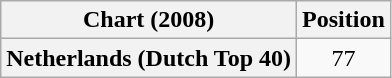<table class="wikitable plainrowheaders" style="text-align:center">
<tr>
<th scope="col">Chart (2008)</th>
<th scope="col">Position</th>
</tr>
<tr>
<th scope="row">Netherlands (Dutch Top 40)</th>
<td>77</td>
</tr>
</table>
